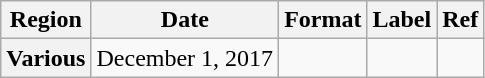<table class="wikitable plainrowheaders">
<tr>
<th scope="col">Region</th>
<th scope="col">Date</th>
<th scope="col">Format</th>
<th scope="col">Label</th>
<th scope="col">Ref</th>
</tr>
<tr>
<th scope="row">Various</th>
<td>December 1, 2017</td>
<td></td>
<td></td>
<td></td>
</tr>
</table>
